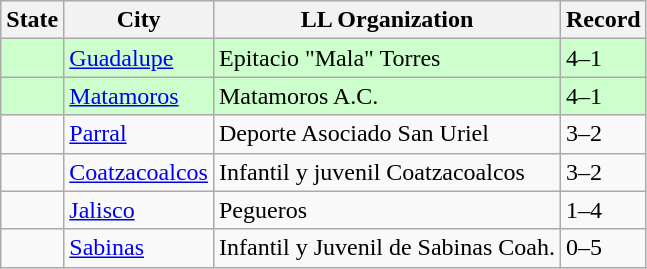<table class="wikitable">
<tr>
<th>State</th>
<th>City</th>
<th>LL Organization</th>
<th>Record</th>
</tr>
<tr bgcolor="ccffcc">
<td><strong></strong></td>
<td><a href='#'>Guadalupe</a></td>
<td>Epitacio "Mala" Torres</td>
<td>4–1</td>
</tr>
<tr bgcolor="ccffcc">
<td><strong></strong></td>
<td><a href='#'>Matamoros</a></td>
<td>Matamoros A.C.</td>
<td>4–1</td>
</tr>
<tr>
<td><strong></strong></td>
<td><a href='#'>Parral</a></td>
<td>Deporte Asociado San Uriel</td>
<td>3–2</td>
</tr>
<tr>
<td><strong></strong></td>
<td><a href='#'>Coatzacoalcos</a></td>
<td>Infantil y juvenil Coatzacoalcos</td>
<td>3–2</td>
</tr>
<tr>
<td><strong></strong></td>
<td><a href='#'>Jalisco</a></td>
<td>Pegueros</td>
<td>1–4</td>
</tr>
<tr>
<td><strong></strong></td>
<td><a href='#'>Sabinas</a></td>
<td>Infantil y Juvenil de Sabinas Coah.</td>
<td>0–5</td>
</tr>
</table>
